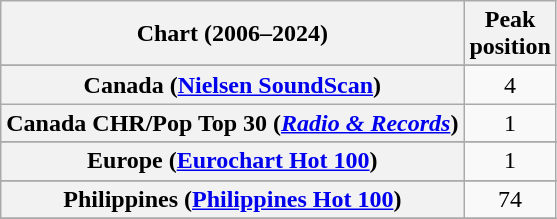<table class="wikitable sortable plainrowheaders" style="text-align:center">
<tr>
<th scope="col">Chart (2006–2024)</th>
<th scope="col">Peak<br>position</th>
</tr>
<tr>
</tr>
<tr>
</tr>
<tr>
</tr>
<tr>
</tr>
<tr>
</tr>
<tr>
<th scope="row">Canada (<a href='#'>Nielsen SoundScan</a>)</th>
<td>4</td>
</tr>
<tr>
<th scope="row">Canada CHR/Pop Top 30 (<em><a href='#'>Radio & Records</a></em>)</th>
<td>1</td>
</tr>
<tr>
</tr>
<tr>
</tr>
<tr>
<th scope="row">Europe (<a href='#'>Eurochart Hot 100</a>)</th>
<td>1</td>
</tr>
<tr>
</tr>
<tr>
</tr>
<tr>
</tr>
<tr>
</tr>
<tr>
</tr>
<tr>
</tr>
<tr>
</tr>
<tr>
</tr>
<tr>
</tr>
<tr>
<th scope="row">Philippines (<a href='#'>Philippines Hot 100</a>)</th>
<td>74</td>
</tr>
<tr>
</tr>
<tr>
</tr>
<tr>
</tr>
<tr>
</tr>
<tr>
</tr>
<tr>
</tr>
<tr>
</tr>
<tr>
</tr>
<tr>
</tr>
</table>
